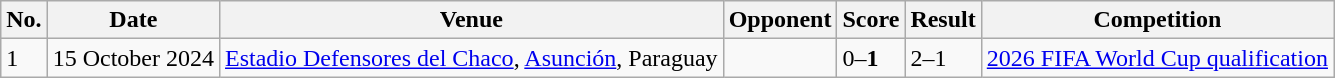<table class="wikitable sortable">
<tr>
<th scope="col">No.</th>
<th scope="col">Date</th>
<th scope="col">Venue</th>
<th scope="col">Opponent</th>
<th scope="col">Score</th>
<th scope="col">Result</th>
<th scope="col">Competition</th>
</tr>
<tr>
<td>1</td>
<td>15 October 2024</td>
<td><a href='#'>Estadio Defensores del Chaco</a>, <a href='#'>Asunción</a>, Paraguay</td>
<td></td>
<td>0–<strong>1</strong></td>
<td>2–1</td>
<td><a href='#'>2026 FIFA World Cup qualification</a></td>
</tr>
</table>
